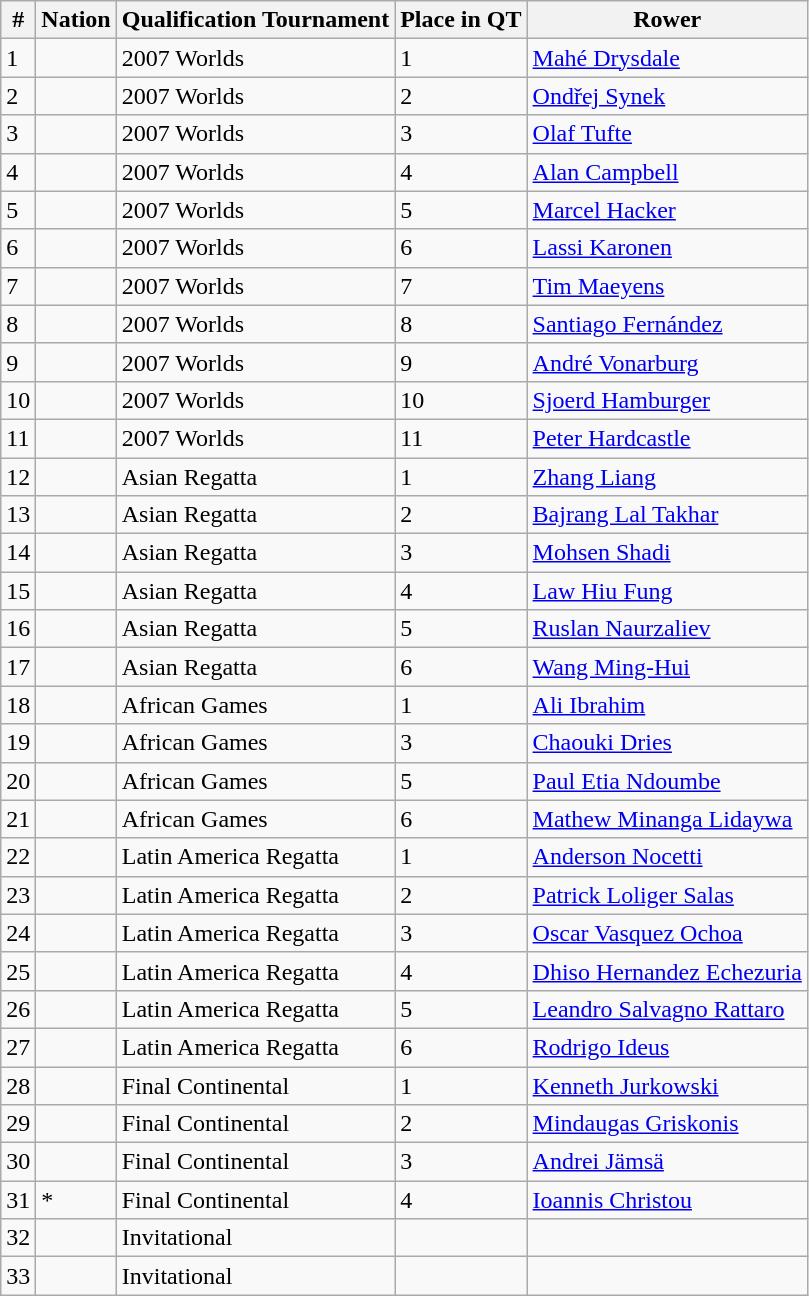<table class="wikitable">
<tr>
<th>#</th>
<th>Nation</th>
<th>Qualification Tournament</th>
<th>Place in QT</th>
<th>Rower</th>
</tr>
<tr>
<td>1</td>
<td></td>
<td>2007 Worlds</td>
<td>1</td>
<td><a href='#'>Mahé Drysdale</a></td>
</tr>
<tr>
<td>2</td>
<td></td>
<td>2007 Worlds</td>
<td>2</td>
<td><a href='#'>Ondřej Synek</a></td>
</tr>
<tr>
<td>3</td>
<td></td>
<td>2007 Worlds</td>
<td>3</td>
<td><a href='#'>Olaf Tufte</a></td>
</tr>
<tr>
<td>4</td>
<td></td>
<td>2007 Worlds</td>
<td>4</td>
<td><a href='#'>Alan Campbell</a></td>
</tr>
<tr>
<td>5</td>
<td></td>
<td>2007 Worlds</td>
<td>5</td>
<td><a href='#'>Marcel Hacker</a></td>
</tr>
<tr>
<td>6</td>
<td></td>
<td>2007 Worlds</td>
<td>6</td>
<td><a href='#'>Lassi Karonen</a></td>
</tr>
<tr>
<td>7</td>
<td></td>
<td>2007 Worlds</td>
<td>7</td>
<td><a href='#'>Tim Maeyens</a></td>
</tr>
<tr>
<td>8</td>
<td></td>
<td>2007 Worlds</td>
<td>8</td>
<td><a href='#'>Santiago Fernández</a></td>
</tr>
<tr>
<td>9</td>
<td></td>
<td>2007 Worlds</td>
<td>9</td>
<td><a href='#'>André Vonarburg</a></td>
</tr>
<tr>
<td>10</td>
<td></td>
<td>2007 Worlds</td>
<td>10</td>
<td><a href='#'>Sjoerd Hamburger</a></td>
</tr>
<tr>
<td>11</td>
<td></td>
<td>2007 Worlds</td>
<td>11</td>
<td><a href='#'>Peter Hardcastle</a></td>
</tr>
<tr>
<td>12</td>
<td></td>
<td>Asian Regatta</td>
<td>1</td>
<td><a href='#'>Zhang Liang</a></td>
</tr>
<tr>
<td>13</td>
<td></td>
<td>Asian Regatta</td>
<td>2</td>
<td><a href='#'>Bajrang Lal Takhar</a></td>
</tr>
<tr>
<td>14</td>
<td></td>
<td>Asian Regatta</td>
<td>3</td>
<td><a href='#'>Mohsen Shadi</a></td>
</tr>
<tr>
<td>15</td>
<td></td>
<td>Asian Regatta</td>
<td>4</td>
<td><a href='#'>Law Hiu Fung</a></td>
</tr>
<tr>
<td>16</td>
<td></td>
<td>Asian Regatta</td>
<td>5</td>
<td><a href='#'>Ruslan Naurzaliev</a></td>
</tr>
<tr>
<td>17</td>
<td></td>
<td>Asian Regatta</td>
<td>6</td>
<td><a href='#'>Wang Ming-Hui</a></td>
</tr>
<tr>
<td>18</td>
<td></td>
<td>African Games</td>
<td>1</td>
<td><a href='#'>Ali Ibrahim</a></td>
</tr>
<tr>
<td>19</td>
<td></td>
<td>African Games</td>
<td>3</td>
<td><a href='#'>Chaouki Dries</a></td>
</tr>
<tr>
<td>20</td>
<td></td>
<td>African Games</td>
<td>5</td>
<td><a href='#'>Paul Etia Ndoumbe</a></td>
</tr>
<tr>
<td>21</td>
<td></td>
<td>African Games</td>
<td>6</td>
<td><a href='#'>Mathew Minanga Lidaywa</a></td>
</tr>
<tr>
<td>22</td>
<td></td>
<td>Latin America Regatta</td>
<td>1</td>
<td><a href='#'>Anderson Nocetti</a></td>
</tr>
<tr>
<td>23</td>
<td></td>
<td>Latin America Regatta</td>
<td>2</td>
<td><a href='#'>Patrick Loliger Salas</a></td>
</tr>
<tr>
<td>24</td>
<td></td>
<td>Latin America Regatta</td>
<td>3</td>
<td><a href='#'>Oscar Vasquez Ochoa</a></td>
</tr>
<tr>
<td>25</td>
<td></td>
<td>Latin America Regatta</td>
<td>4</td>
<td><a href='#'>Dhiso Hernandez Echezuria</a></td>
</tr>
<tr>
<td>26</td>
<td></td>
<td>Latin America Regatta</td>
<td>5</td>
<td><a href='#'>Leandro Salvagno Rattaro</a></td>
</tr>
<tr>
<td>27</td>
<td></td>
<td>Latin America Regatta</td>
<td>6</td>
<td><a href='#'>Rodrigo Ideus</a></td>
</tr>
<tr>
<td>28</td>
<td></td>
<td>Final Continental</td>
<td>1</td>
<td><a href='#'>Kenneth Jurkowski</a></td>
</tr>
<tr>
<td>29</td>
<td></td>
<td>Final Continental</td>
<td>2</td>
<td><a href='#'>Mindaugas Griskonis</a></td>
</tr>
<tr>
<td>30</td>
<td></td>
<td>Final Continental</td>
<td>3</td>
<td><a href='#'>Andrei Jämsä</a></td>
</tr>
<tr>
<td>31</td>
<td>*</td>
<td>Final Continental</td>
<td>4</td>
<td><a href='#'>Ioannis Christou</a></td>
</tr>
<tr>
<td>32</td>
<td></td>
<td>Invitational</td>
<td></td>
<td></td>
</tr>
<tr>
<td>33</td>
<td></td>
<td>Invitational</td>
<td></td>
<td></td>
</tr>
</table>
